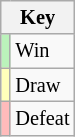<table class="wikitable" style="font-size: 85%">
<tr>
<th colspan="2">Key</th>
</tr>
<tr>
<td bgcolor=#BBF3BB></td>
<td>Win</td>
</tr>
<tr>
<td bgcolor=#FFFFBB></td>
<td>Draw</td>
</tr>
<tr>
<td bgcolor=#FFBBBB></td>
<td>Defeat</td>
</tr>
</table>
